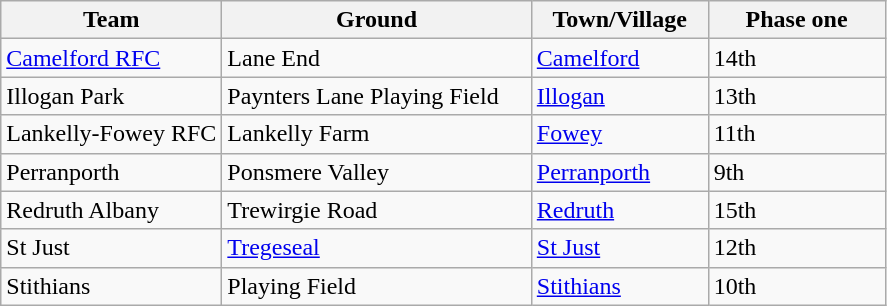<table class="wikitable sortable">
<tr>
<th width=25%>Team</th>
<th width=35%>Ground</th>
<th width=20%>Town/Village</th>
<th width=20%>Phase one</th>
</tr>
<tr>
<td><a href='#'>Camelford RFC</a></td>
<td>Lane End</td>
<td><a href='#'>Camelford</a></td>
<td>14th</td>
</tr>
<tr>
<td>Illogan Park</td>
<td>Paynters Lane Playing Field</td>
<td><a href='#'>Illogan</a></td>
<td>13th</td>
</tr>
<tr>
<td>Lankelly-Fowey RFC</td>
<td>Lankelly Farm</td>
<td><a href='#'>Fowey</a></td>
<td>11th</td>
</tr>
<tr>
<td>Perranporth</td>
<td>Ponsmere Valley</td>
<td><a href='#'>Perranporth</a></td>
<td>9th</td>
</tr>
<tr>
<td>Redruth Albany</td>
<td>Trewirgie Road</td>
<td><a href='#'>Redruth</a></td>
<td>15th</td>
</tr>
<tr>
<td>St Just</td>
<td><a href='#'>Tregeseal</a></td>
<td><a href='#'>St Just</a></td>
<td>12th</td>
</tr>
<tr>
<td>Stithians</td>
<td>Playing Field</td>
<td><a href='#'>Stithians</a></td>
<td>10th</td>
</tr>
</table>
